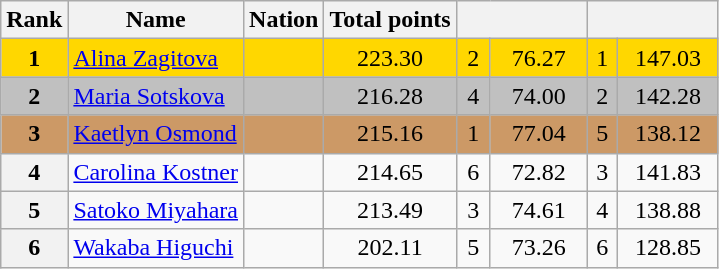<table class="wikitable sortable">
<tr>
<th>Rank</th>
<th>Name</th>
<th>Nation</th>
<th>Total points</th>
<th colspan="2" width="80px"></th>
<th colspan="2" width="80px"></th>
</tr>
<tr bgcolor="gold">
<td align="center"><strong>1</strong></td>
<td><a href='#'>Alina Zagitova</a></td>
<td></td>
<td align="center">223.30</td>
<td align="center">2</td>
<td align="center">76.27</td>
<td align="center">1</td>
<td align="center">147.03</td>
</tr>
<tr bgcolor="silver">
<td align="center"><strong>2</strong></td>
<td><a href='#'>Maria Sotskova</a></td>
<td></td>
<td align="center">216.28</td>
<td align="center">4</td>
<td align="center">74.00</td>
<td align="center">2</td>
<td align="center">142.28</td>
</tr>
<tr bgcolor=cc9966>
<td align="center"><strong>3</strong></td>
<td><a href='#'>Kaetlyn Osmond</a></td>
<td></td>
<td align="center">215.16</td>
<td align="center">1</td>
<td align="center">77.04</td>
<td align="center">5</td>
<td align="center">138.12</td>
</tr>
<tr>
<th>4</th>
<td><a href='#'>Carolina Kostner</a></td>
<td></td>
<td align="center">214.65</td>
<td align="center">6</td>
<td align="center">72.82</td>
<td align="center">3</td>
<td align="center">141.83</td>
</tr>
<tr>
<th>5</th>
<td><a href='#'>Satoko Miyahara</a></td>
<td></td>
<td align="center">213.49</td>
<td align="center">3</td>
<td align="center">74.61</td>
<td align="center">4</td>
<td align="center">138.88</td>
</tr>
<tr>
<th>6</th>
<td><a href='#'>Wakaba Higuchi</a></td>
<td></td>
<td align="center">202.11</td>
<td align="center">5</td>
<td align="center">73.26</td>
<td align="center">6</td>
<td align="center">128.85</td>
</tr>
</table>
